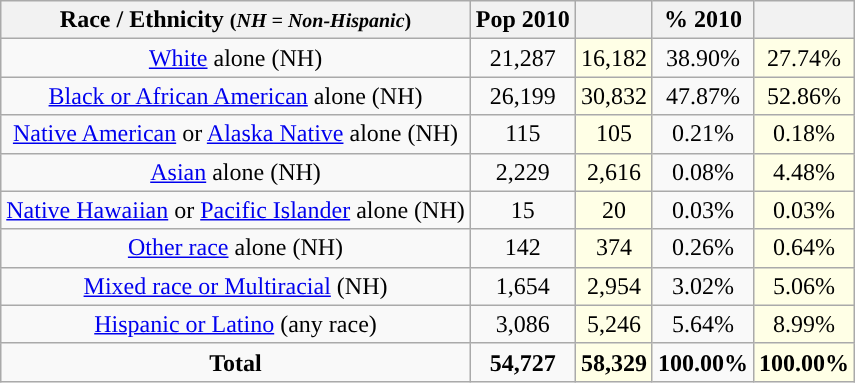<table class="wikitable" style="text-align:center;">
<tr>
<th>Race / Ethnicity <small>(<em>NH = Non-Hispanic</em>)</small></th>
<th>Pop 2010</th>
<th></th>
<th>% 2010</th>
<th></th>
</tr>
<tr>
<td><a href='#'>White</a> alone (NH)</td>
<td>21,287</td>
<td style='background: #ffffe6;'>16,182</td>
<td>38.90%</td>
<td style='background: #ffffe6;'>27.74%</td>
</tr>
<tr>
<td><a href='#'>Black or African American</a> alone (NH)</td>
<td>26,199</td>
<td style='background: #ffffe6;'>30,832</td>
<td>47.87%</td>
<td style='background: #ffffe6;'>52.86%</td>
</tr>
<tr>
<td><a href='#'>Native American</a> or <a href='#'>Alaska Native</a> alone (NH)</td>
<td>115</td>
<td style='background: #ffffe6;'>105</td>
<td>0.21%</td>
<td style='background: #ffffe6;'>0.18%</td>
</tr>
<tr>
<td><a href='#'>Asian</a> alone (NH)</td>
<td>2,229</td>
<td style='background: #ffffe6;'>2,616</td>
<td>0.08%</td>
<td style='background: #ffffe6;'>4.48%</td>
</tr>
<tr>
<td><a href='#'>Native Hawaiian</a> or <a href='#'>Pacific Islander</a> alone (NH)</td>
<td>15</td>
<td style='background: #ffffe6;'>20</td>
<td>0.03%</td>
<td style='background: #ffffe6;'>0.03%</td>
</tr>
<tr>
<td><a href='#'>Other race</a> alone (NH)</td>
<td>142</td>
<td style='background: #ffffe6;'>374</td>
<td>0.26%</td>
<td style='background: #ffffe6;'>0.64%</td>
</tr>
<tr>
<td><a href='#'>Mixed race or Multiracial</a> (NH)</td>
<td>1,654</td>
<td style='background: #ffffe6;'>2,954</td>
<td>3.02%</td>
<td style='background: #ffffe6;'>5.06%</td>
</tr>
<tr>
<td><a href='#'>Hispanic or Latino</a> (any race)</td>
<td>3,086</td>
<td style='background: #ffffe6;'>5,246</td>
<td>5.64%</td>
<td style='background: #ffffe6;'>8.99%</td>
</tr>
<tr>
<td><strong>Total</strong></td>
<td><strong>54,727</strong></td>
<td style='background: #ffffe6;'><strong>58,329</strong></td>
<td><strong>100.00%</strong></td>
<td style='background: #ffffe6;'><strong>100.00%</strong></td>
</tr>
</table>
